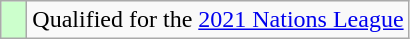<table class="wikitable" style="text-align:left">
<tr>
<td width=10px bgcolor=#ccffcc></td>
<td>Qualified for the <a href='#'>2021 Nations League</a></td>
</tr>
</table>
